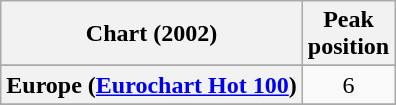<table class="wikitable sortable plainrowheaders">
<tr>
<th scope="col">Chart (2002)</th>
<th scope="col">Peak<br>position</th>
</tr>
<tr>
</tr>
<tr>
</tr>
<tr>
</tr>
<tr>
</tr>
<tr>
</tr>
<tr>
</tr>
<tr>
<th scope="row">Europe (<a href='#'>Eurochart Hot 100</a>)</th>
<td align="center">6</td>
</tr>
<tr>
</tr>
<tr>
</tr>
<tr>
</tr>
<tr>
</tr>
<tr>
</tr>
<tr>
</tr>
<tr>
</tr>
<tr>
</tr>
<tr>
</tr>
<tr>
</tr>
<tr>
</tr>
<tr>
</tr>
<tr>
</tr>
<tr>
</tr>
<tr>
</tr>
<tr>
</tr>
<tr>
</tr>
</table>
